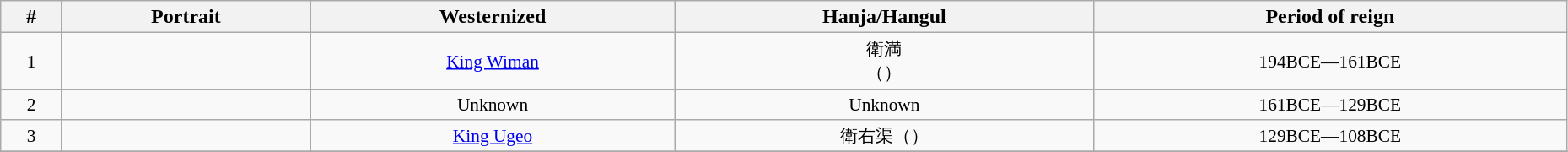<table class="wikitable" style="text-align: center;" width=98%>
<tr>
<th>#</th>
<th>Portrait</th>
<th>Westernized</th>
<th>Hanja/Hangul</th>
<th>Period of reign</th>
</tr>
<tr style="font-size:89%;">
<td>1</td>
<td></td>
<td><a href='#'>King Wiman</a></td>
<td>衛満<br>（）</td>
<td>194BCE—161BCE</td>
</tr>
<tr style="font-size:89%;">
<td>2</td>
<td></td>
<td>Unknown</td>
<td>Unknown</td>
<td>161BCE—129BCE</td>
</tr>
<tr style="font-size:89%;">
<td>3</td>
<td></td>
<td><a href='#'>King Ugeo</a></td>
<td>衛右渠（）</td>
<td>129BCE—108BCE</td>
</tr>
<tr style="font-size:89%;">
</tr>
</table>
